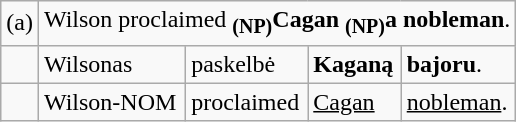<table class="wikitable">
<tr>
<td>(a)</td>
<td colspan="4">Wilson proclaimed <strong><sub>(NP)</sub>Cagan <sub>(NP)</sub>a nobleman</strong>.</td>
</tr>
<tr>
<td></td>
<td>Wilsonas</td>
<td>paskelbė</td>
<td><strong>Kaganą</strong></td>
<td><strong>bajoru</strong>.</td>
</tr>
<tr>
<td></td>
<td>Wilson-NOM</td>
<td>proclaimed</td>
<td><u>Cagan</u></td>
<td><u>nobleman</u>.</td>
</tr>
</table>
